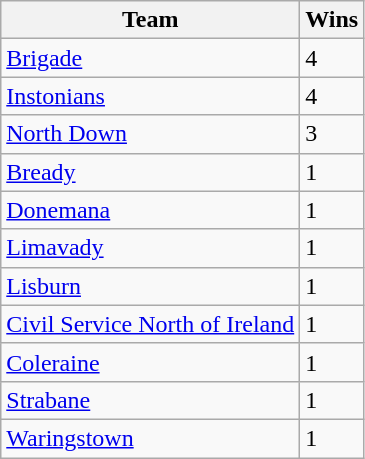<table class="wikitable">
<tr>
<th>Team</th>
<th>Wins</th>
</tr>
<tr>
<td><a href='#'>Brigade</a></td>
<td>4</td>
</tr>
<tr>
<td><a href='#'>Instonians</a></td>
<td>4</td>
</tr>
<tr>
<td><a href='#'>North Down</a></td>
<td>3</td>
</tr>
<tr>
<td><a href='#'>Bready</a></td>
<td>1</td>
</tr>
<tr>
<td><a href='#'>Donemana</a></td>
<td>1</td>
</tr>
<tr>
<td><a href='#'>Limavady</a></td>
<td>1</td>
</tr>
<tr>
<td><a href='#'>Lisburn</a></td>
<td>1</td>
</tr>
<tr>
<td><a href='#'>Civil Service North of Ireland</a></td>
<td>1</td>
</tr>
<tr>
<td><a href='#'>Coleraine</a></td>
<td>1</td>
</tr>
<tr>
<td><a href='#'>Strabane</a></td>
<td>1</td>
</tr>
<tr>
<td><a href='#'>Waringstown</a></td>
<td>1</td>
</tr>
</table>
